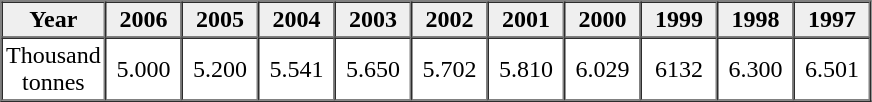<table border=1 align=left cellpadding=2 cellspacing=0 left=style="border-collapse:collapse; border:1px solid gray; font-size:100%; text-align:left; margin-left:30px;">
<tr style="background:#efefef;">
<th width="60">Year</th>
<th width="45">2006</th>
<th width="45">2005</th>
<th width="45">2004</th>
<th width="45">2003</th>
<th width="45">2002</th>
<th width="45">2001</th>
<th width="45">2000</th>
<th width="45">1999</th>
<th width="45">1998</th>
<th width="45">1997</th>
</tr>
<tr>
<td align="center">Thousand tonnes</td>
<td align="center">5.000</td>
<td align="center">5.200</td>
<td align="center">5.541</td>
<td align="center">5.650</td>
<td align="center">5.702</td>
<td align="center">5.810</td>
<td align="center">6.029</td>
<td align="center">6132</td>
<td align="center">6.300</td>
<td align="center">6.501</td>
</tr>
<tr>
</tr>
</table>
